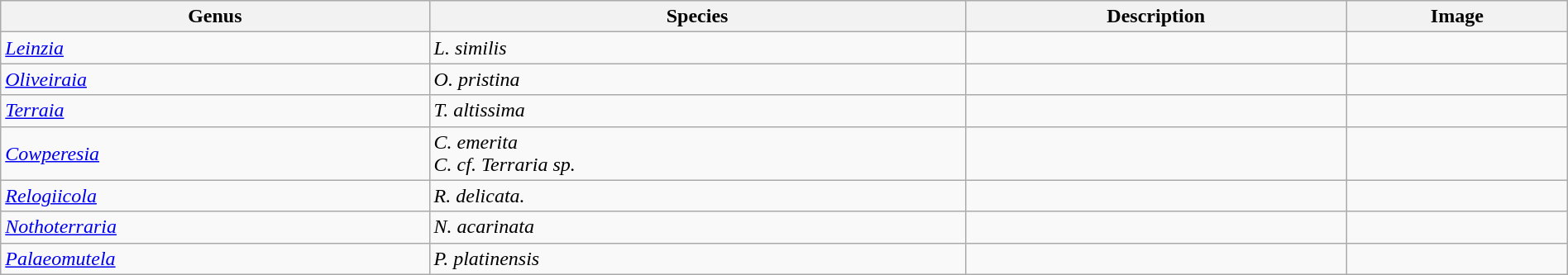<table class="wikitable" align="center" width="100%">
<tr>
<th>Genus</th>
<th>Species</th>
<th>Description</th>
<th>Image</th>
</tr>
<tr>
<td><em><a href='#'>Leinzia</a></em></td>
<td><em>L. similis</em></td>
<td></td>
<td></td>
</tr>
<tr>
<td><em><a href='#'>Oliveiraia</a></em></td>
<td><em>O. pristina</em></td>
<td></td>
<td></td>
</tr>
<tr>
<td><em><a href='#'>Terraia</a></em></td>
<td><em>T. altissima</em></td>
<td></td>
<td></td>
</tr>
<tr>
<td><em><a href='#'>Cowperesia</a></em></td>
<td><em>C. emerita</em><br><em>C. cf. Terraria sp.</em></td>
<td></td>
<td></td>
</tr>
<tr>
<td><em><a href='#'>Relogiicola</a></em></td>
<td><em>R. delicata.</em></td>
<td></td>
<td></td>
</tr>
<tr>
<td><em><a href='#'>Nothoterraria</a></em></td>
<td><em>N. acarinata</em></td>
<td></td>
<td></td>
</tr>
<tr>
<td><em><a href='#'>Palaeomutela</a></em></td>
<td><em>P. platinensis</em></td>
<td></td>
<td></td>
</tr>
</table>
